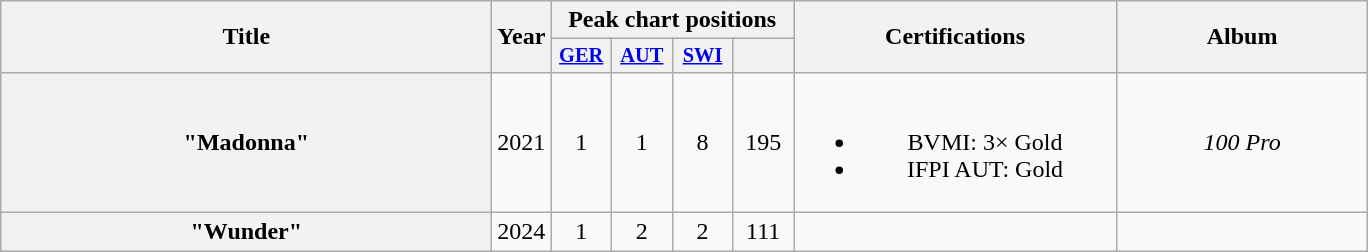<table class="wikitable plainrowheaders" style="text-align:center;">
<tr>
<th scope="col" rowspan="2" style="width:20em;">Title</th>
<th scope="col" rowspan="2" style="width:1em;">Year</th>
<th scope="col" colspan="4">Peak chart positions</th>
<th scope="col" rowspan="2" style="width:13em;">Certifications</th>
<th scope="col" rowspan="2" style="width:10em;">Album</th>
</tr>
<tr>
<th style="width:2.5em; font-size:85%"><a href='#'>GER</a><br></th>
<th style="width:2.5em; font-size:85%"><a href='#'>AUT</a><br></th>
<th style="width:2.5em; font-size:85%"><a href='#'>SWI</a><br></th>
<th style="width:2.5em; font-size:85%"><a href='#'></a><br></th>
</tr>
<tr>
<th scope="row">"Madonna"<br></th>
<td>2021</td>
<td>1</td>
<td>1</td>
<td>8</td>
<td>195</td>
<td><br><ul><li>BVMI: 3× Gold</li><li>IFPI AUT: Gold</li></ul></td>
<td><em>100 Pro</em></td>
</tr>
<tr>
<th scope="row">"Wunder"<br></th>
<td>2024</td>
<td>1</td>
<td>2</td>
<td>2</td>
<td>111</td>
<td></td>
<td></td>
</tr>
</table>
